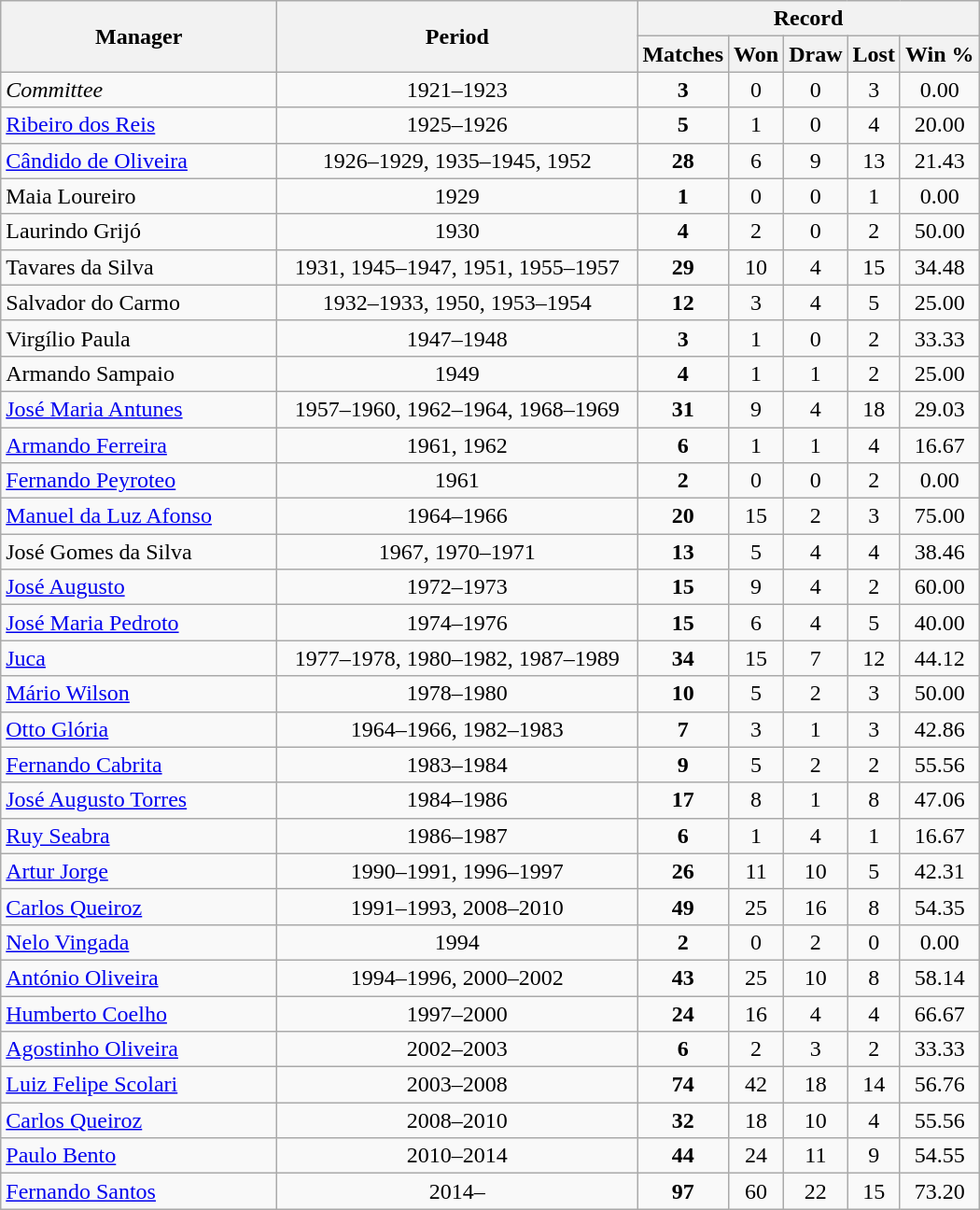<table class="wikitable" style="text-align: center">
<tr>
<th style="width:190px;" rowspan="2">Manager</th>
<th style="width:250px;" rowspan="2">Period</th>
<th style="width:190px;" colspan="8">Record</th>
</tr>
<tr>
<th>Matches</th>
<th>Won</th>
<th>Draw</th>
<th>Lost</th>
<th>Win %</th>
</tr>
<tr>
<td align=left> <em>Committee</em></td>
<td>1921–1923</td>
<td><strong>3</strong></td>
<td>0</td>
<td>0</td>
<td>3</td>
<td>0.00</td>
</tr>
<tr>
<td align=left> <a href='#'>Ribeiro dos Reis</a></td>
<td>1925–1926</td>
<td><strong>5</strong></td>
<td>1</td>
<td>0</td>
<td>4</td>
<td>20.00</td>
</tr>
<tr>
<td align=left> <a href='#'>Cândido de Oliveira</a></td>
<td>1926–1929, 1935–1945, 1952</td>
<td><strong>28</strong></td>
<td>6</td>
<td>9</td>
<td>13</td>
<td>21.43</td>
</tr>
<tr>
<td align=left> Maia Loureiro</td>
<td>1929</td>
<td><strong>1</strong></td>
<td>0</td>
<td>0</td>
<td>1</td>
<td>0.00</td>
</tr>
<tr>
<td align=left> Laurindo Grijó</td>
<td>1930</td>
<td><strong>4</strong></td>
<td>2</td>
<td>0</td>
<td>2</td>
<td>50.00</td>
</tr>
<tr>
<td align=left> Tavares da Silva</td>
<td>1931, 1945–1947, 1951, 1955–1957</td>
<td><strong>29</strong></td>
<td>10</td>
<td>4</td>
<td>15</td>
<td>34.48</td>
</tr>
<tr>
<td align=left> Salvador do Carmo</td>
<td>1932–1933, 1950, 1953–1954</td>
<td><strong>12</strong></td>
<td>3</td>
<td>4</td>
<td>5</td>
<td>25.00</td>
</tr>
<tr>
<td align=left> Virgílio Paula</td>
<td>1947–1948</td>
<td><strong>3</strong></td>
<td>1</td>
<td>0</td>
<td>2</td>
<td>33.33</td>
</tr>
<tr>
<td align=left> Armando Sampaio</td>
<td>1949</td>
<td><strong>4</strong></td>
<td>1</td>
<td>1</td>
<td>2</td>
<td>25.00</td>
</tr>
<tr>
<td align=left> <a href='#'>José Maria Antunes</a></td>
<td>1957–1960, 1962–1964, 1968–1969</td>
<td><strong>31</strong></td>
<td>9</td>
<td>4</td>
<td>18</td>
<td>29.03</td>
</tr>
<tr>
<td align=left> <a href='#'>Armando Ferreira</a></td>
<td>1961, 1962</td>
<td><strong>6</strong></td>
<td>1</td>
<td>1</td>
<td>4</td>
<td>16.67</td>
</tr>
<tr>
<td align=left> <a href='#'>Fernando Peyroteo</a></td>
<td>1961</td>
<td><strong>2</strong></td>
<td>0</td>
<td>0</td>
<td>2</td>
<td>0.00</td>
</tr>
<tr>
<td align=left> <a href='#'>Manuel da Luz Afonso</a></td>
<td>1964–1966</td>
<td><strong>20</strong></td>
<td>15</td>
<td>2</td>
<td>3</td>
<td>75.00</td>
</tr>
<tr>
<td align=left> José Gomes da Silva</td>
<td>1967, 1970–1971</td>
<td><strong>13</strong></td>
<td>5</td>
<td>4</td>
<td>4</td>
<td>38.46</td>
</tr>
<tr>
<td align=left> <a href='#'>José Augusto</a></td>
<td>1972–1973</td>
<td><strong>15</strong></td>
<td>9</td>
<td>4</td>
<td>2</td>
<td>60.00</td>
</tr>
<tr>
<td align=left> <a href='#'>José Maria Pedroto</a></td>
<td>1974–1976</td>
<td><strong>15</strong></td>
<td>6</td>
<td>4</td>
<td>5</td>
<td>40.00</td>
</tr>
<tr>
<td align=left> <a href='#'>Juca</a></td>
<td>1977–1978, 1980–1982, 1987–1989</td>
<td><strong>34</strong></td>
<td>15</td>
<td>7</td>
<td>12</td>
<td>44.12</td>
</tr>
<tr>
<td align=left> <a href='#'>Mário Wilson</a></td>
<td>1978–1980</td>
<td><strong>10</strong></td>
<td>5</td>
<td>2</td>
<td>3</td>
<td>50.00</td>
</tr>
<tr>
<td align=left> <a href='#'>Otto Glória</a></td>
<td>1964–1966, 1982–1983</td>
<td><strong>7</strong></td>
<td>3</td>
<td>1</td>
<td>3</td>
<td>42.86</td>
</tr>
<tr>
<td align=left> <a href='#'>Fernando Cabrita</a></td>
<td>1983–1984</td>
<td><strong>9</strong></td>
<td>5</td>
<td>2</td>
<td>2</td>
<td>55.56</td>
</tr>
<tr>
<td align=left> <a href='#'>José Augusto Torres</a></td>
<td>1984–1986</td>
<td><strong>17</strong></td>
<td>8</td>
<td>1</td>
<td>8</td>
<td>47.06</td>
</tr>
<tr>
<td align=left> <a href='#'>Ruy Seabra</a></td>
<td>1986–1987</td>
<td><strong>6</strong></td>
<td>1</td>
<td>4</td>
<td>1</td>
<td>16.67</td>
</tr>
<tr>
<td align=left> <a href='#'>Artur Jorge</a></td>
<td>1990–1991, 1996–1997</td>
<td><strong>26</strong></td>
<td>11</td>
<td>10</td>
<td>5</td>
<td>42.31</td>
</tr>
<tr>
<td align=left> <a href='#'>Carlos Queiroz</a></td>
<td>1991–1993, 2008–2010</td>
<td><strong>49</strong></td>
<td>25</td>
<td>16</td>
<td>8</td>
<td>54.35</td>
</tr>
<tr>
<td align=left> <a href='#'>Nelo Vingada</a></td>
<td>1994</td>
<td><strong>2</strong></td>
<td>0</td>
<td>2</td>
<td>0</td>
<td>0.00</td>
</tr>
<tr>
<td align=left> <a href='#'>António Oliveira</a></td>
<td>1994–1996, 2000–2002</td>
<td><strong>43</strong></td>
<td>25</td>
<td>10</td>
<td>8</td>
<td>58.14</td>
</tr>
<tr>
<td align=left> <a href='#'>Humberto Coelho</a></td>
<td>1997–2000</td>
<td><strong>24</strong></td>
<td>16</td>
<td>4</td>
<td>4</td>
<td>66.67</td>
</tr>
<tr>
<td align=left> <a href='#'>Agostinho Oliveira</a></td>
<td>2002–2003</td>
<td><strong>6</strong></td>
<td>2</td>
<td>3</td>
<td>2</td>
<td>33.33</td>
</tr>
<tr>
<td align=left> <a href='#'>Luiz Felipe Scolari</a></td>
<td>2003–2008</td>
<td><strong>74</strong></td>
<td>42</td>
<td>18</td>
<td>14</td>
<td>56.76</td>
</tr>
<tr>
<td align=left> <a href='#'>Carlos Queiroz</a></td>
<td>2008–2010</td>
<td><strong>32</strong></td>
<td>18</td>
<td>10</td>
<td>4</td>
<td>55.56</td>
</tr>
<tr>
<td align=left> <a href='#'>Paulo Bento</a></td>
<td>2010–2014</td>
<td><strong>44</strong></td>
<td>24</td>
<td>11</td>
<td>9</td>
<td>54.55</td>
</tr>
<tr>
<td align=left> <a href='#'>Fernando Santos</a></td>
<td>2014–</td>
<td><strong>97</strong></td>
<td>60</td>
<td>22</td>
<td>15</td>
<td>73.20</td>
</tr>
</table>
